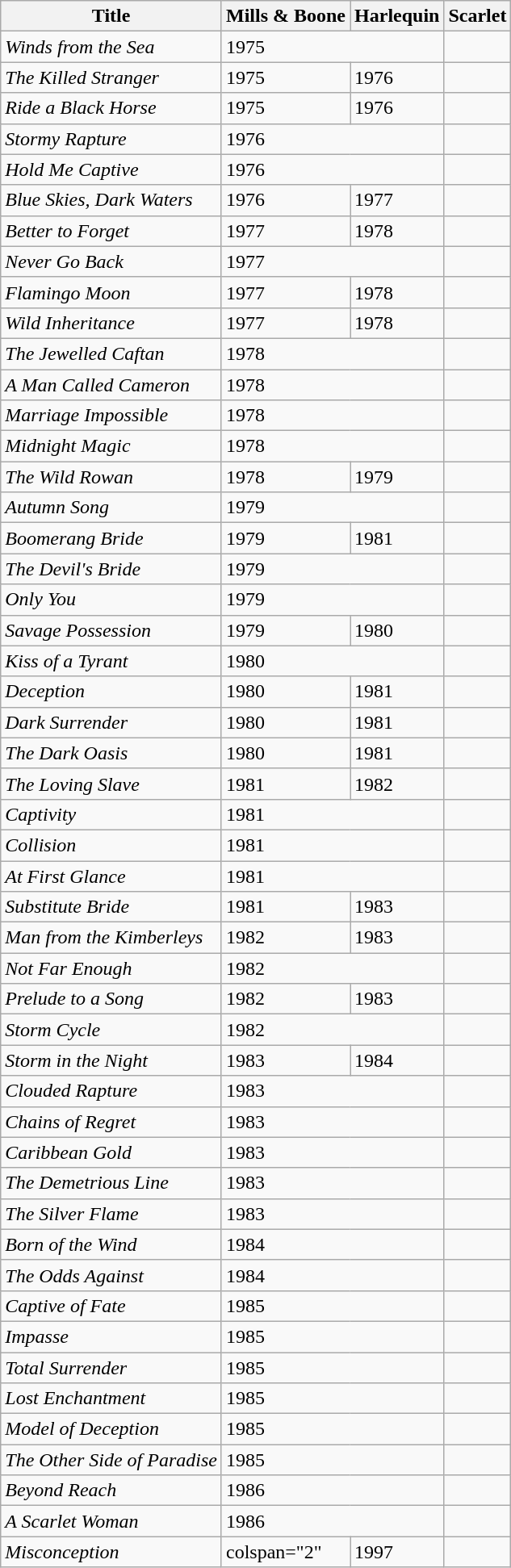<table class="wikitable col1left defaultcenter">
<tr>
<th>Title</th>
<th>Mills & Boone</th>
<th>Harlequin</th>
<th>Scarlet</th>
</tr>
<tr>
<td><em>Winds from the Sea</em></td>
<td colspan="2">1975</td>
<td></td>
</tr>
<tr>
<td><em>The Killed Stranger</em></td>
<td>1975</td>
<td>1976</td>
<td></td>
</tr>
<tr>
<td><em>Ride a Black Horse</em></td>
<td>1975</td>
<td>1976</td>
<td></td>
</tr>
<tr>
<td><em>Stormy Rapture</em></td>
<td colspan="2">1976</td>
<td></td>
</tr>
<tr>
<td><em>Hold Me Captive</em></td>
<td colspan="2">1976</td>
<td></td>
</tr>
<tr>
<td><em>Blue Skies, Dark Waters</em></td>
<td>1976</td>
<td>1977</td>
<td></td>
</tr>
<tr>
<td><em>Better to Forget</em></td>
<td>1977</td>
<td>1978</td>
<td></td>
</tr>
<tr>
<td><em>Never Go Back</em></td>
<td colspan="2">1977</td>
<td></td>
</tr>
<tr>
<td><em>Flamingo Moon</em></td>
<td>1977</td>
<td>1978</td>
<td></td>
</tr>
<tr>
<td><em>Wild Inheritance</em></td>
<td>1977</td>
<td>1978</td>
<td></td>
</tr>
<tr>
<td><em>The Jewelled Caftan</em></td>
<td colspan="2">1978</td>
<td></td>
</tr>
<tr>
<td><em>A Man Called Cameron</em></td>
<td colspan="2">1978</td>
<td></td>
</tr>
<tr>
<td><em>Marriage Impossible</em></td>
<td colspan="2">1978</td>
<td></td>
</tr>
<tr>
<td><em>Midnight Magic</em></td>
<td colspan="2">1978</td>
<td></td>
</tr>
<tr>
<td><em>The Wild Rowan</em></td>
<td>1978</td>
<td>1979</td>
<td></td>
</tr>
<tr>
<td><em>Autumn Song</em></td>
<td colspan="2">1979</td>
<td></td>
</tr>
<tr>
<td><em>Boomerang Bride</em></td>
<td>1979</td>
<td>1981</td>
<td></td>
</tr>
<tr>
<td><em>The Devil's Bride</em></td>
<td colspan="2">1979</td>
<td></td>
</tr>
<tr>
<td><em>Only You</em></td>
<td colspan="2">1979</td>
<td></td>
</tr>
<tr>
<td><em>Savage Possession</em></td>
<td>1979</td>
<td>1980</td>
<td></td>
</tr>
<tr>
<td><em>Kiss of a Tyrant</em></td>
<td colspan="2">1980</td>
<td></td>
</tr>
<tr>
<td><em>Deception</em></td>
<td>1980</td>
<td>1981</td>
<td></td>
</tr>
<tr>
<td><em>Dark Surrender</em></td>
<td>1980</td>
<td>1981</td>
<td></td>
</tr>
<tr>
<td><em>The Dark Oasis</em></td>
<td>1980</td>
<td>1981</td>
<td></td>
</tr>
<tr>
<td><em>The Loving Slave</em></td>
<td>1981</td>
<td>1982</td>
<td></td>
</tr>
<tr>
<td><em>Captivity</em></td>
<td colspan="2">1981</td>
<td></td>
</tr>
<tr>
<td><em>Collision</em></td>
<td colspan="2">1981</td>
<td></td>
</tr>
<tr>
<td><em>At First Glance</em></td>
<td colspan="2">1981</td>
<td></td>
</tr>
<tr>
<td><em>Substitute Bride</em></td>
<td>1981</td>
<td>1983</td>
<td></td>
</tr>
<tr>
<td><em>Man from the Kimberleys</em></td>
<td>1982</td>
<td>1983</td>
<td></td>
</tr>
<tr>
<td><em>Not Far Enough</em></td>
<td colspan="2">1982</td>
<td></td>
</tr>
<tr>
<td><em>Prelude to a Song</em></td>
<td>1982</td>
<td>1983</td>
<td></td>
</tr>
<tr>
<td><em>Storm Cycle</em></td>
<td colspan="2">1982</td>
<td></td>
</tr>
<tr>
<td><em>Storm in the Night</em></td>
<td>1983</td>
<td>1984</td>
<td></td>
</tr>
<tr>
<td><em>Clouded Rapture</em></td>
<td colspan="2">1983</td>
<td></td>
</tr>
<tr>
<td><em>Chains of Regret</em></td>
<td colspan="2">1983</td>
<td></td>
</tr>
<tr>
<td><em>Caribbean Gold</em></td>
<td colspan="2">1983</td>
<td></td>
</tr>
<tr>
<td><em>The Demetrious Line</em></td>
<td colspan="2">1983</td>
<td></td>
</tr>
<tr>
<td><em>The Silver Flame</em></td>
<td colspan="2">1983</td>
<td></td>
</tr>
<tr>
<td><em>Born of the Wind</em></td>
<td colspan="2">1984</td>
<td></td>
</tr>
<tr>
<td><em>The Odds Against</em></td>
<td colspan="2">1984</td>
<td></td>
</tr>
<tr>
<td><em>Captive of Fate</em></td>
<td colspan="2">1985</td>
<td></td>
</tr>
<tr>
<td><em>Impasse</em></td>
<td colspan="2">1985</td>
<td></td>
</tr>
<tr>
<td><em>Total Surrender</em></td>
<td colspan="2">1985</td>
<td></td>
</tr>
<tr>
<td><em>Lost Enchantment</em></td>
<td colspan="2">1985</td>
<td></td>
</tr>
<tr>
<td><em>Model of Deception</em></td>
<td colspan="2">1985</td>
<td></td>
</tr>
<tr>
<td><em>The Other Side of Paradise</em></td>
<td colspan="2">1985</td>
<td></td>
</tr>
<tr>
<td><em>Beyond Reach</em></td>
<td colspan="2">1986</td>
<td></td>
</tr>
<tr>
<td><em>A Scarlet Woman</em></td>
<td colspan="2">1986</td>
<td></td>
</tr>
<tr>
<td><em>Misconception</em></td>
<td>colspan="2" </td>
<td>1997</td>
</tr>
</table>
